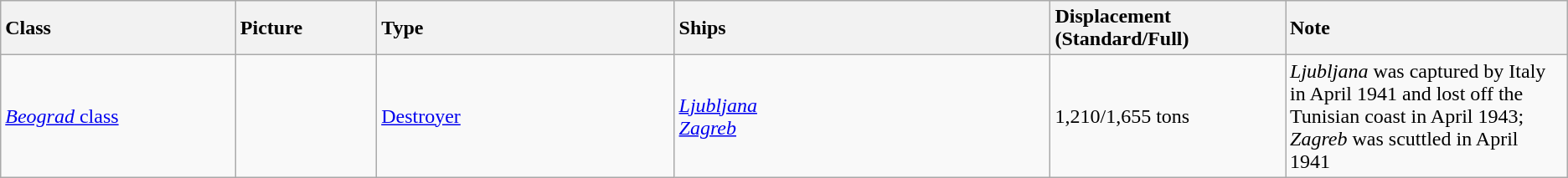<table class="wikitable ">
<tr>
<th style="text-align:left; width:15%;">Class</th>
<th style="text-align:left; width:9%;">Picture</th>
<th style="text-align:left; width:19%;">Type</th>
<th style="text-align:left; width:24%;">Ships</th>
<th style="text-align:left; width:15%;">Displacement (Standard/Full)</th>
<th style="text-align:left; width:20%;">Note</th>
</tr>
<tr>
<td><a href='#'><em>Beograd</em> class</a></td>
<td></td>
<td><a href='#'>Destroyer</a></td>
<td><a href='#'><em>Ljubljana</em></a><br><a href='#'><em>Zagreb</em></a></td>
<td>1,210/1,655 tons</td>
<td><em>Ljubljana</em> was captured by Italy in April 1941 and lost off the Tunisian coast in April 1943; <em>Zagreb</em> was scuttled in April 1941</td>
</tr>
</table>
